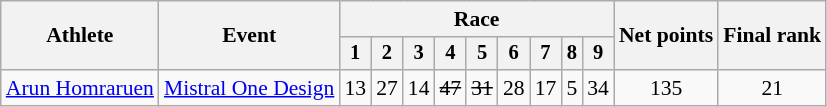<table class="wikitable" border="1" style="font-size:90%">
<tr>
<th rowspan="2">Athlete</th>
<th rowspan="2">Event</th>
<th colspan=9>Race</th>
<th rowspan=2>Net points</th>
<th rowspan=2>Final rank</th>
</tr>
<tr style="font-size:95%">
<th>1</th>
<th>2</th>
<th>3</th>
<th>4</th>
<th>5</th>
<th>6</th>
<th>7</th>
<th>8</th>
<th>9</th>
</tr>
<tr align=center>
<td align=left><a href='#'>Arun Homraruen</a></td>
<td align=left><a href='#'>Mistral One Design</a></td>
<td>13</td>
<td>27</td>
<td>14</td>
<td><s>47</s></td>
<td><s>31</s></td>
<td>28</td>
<td>17</td>
<td>5</td>
<td>34</td>
<td>135</td>
<td>21</td>
</tr>
</table>
